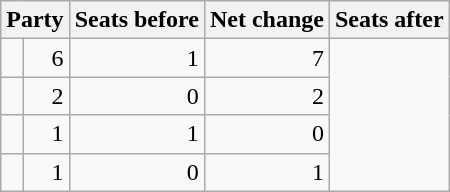<table class=wikitable style="text-align:right">
<tr>
<th colspan="2">Party</th>
<th>Seats before</th>
<th>Net change</th>
<th>Seats after</th>
</tr>
<tr>
<td></td>
<td>6</td>
<td> 1</td>
<td>7</td>
</tr>
<tr>
<td></td>
<td>2</td>
<td> 0</td>
<td>2</td>
</tr>
<tr>
<td></td>
<td>1</td>
<td> 1</td>
<td>0</td>
</tr>
<tr>
<td></td>
<td>1</td>
<td> 0</td>
<td>1</td>
</tr>
</table>
